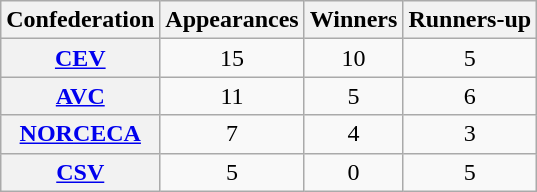<table class="wikitable plainrowheaders sortable" style="text-align:center">
<tr>
<th scope="col">Confederation</th>
<th scope="col">Appearances</th>
<th scope="col">Winners</th>
<th scope="col">Runners-up</th>
</tr>
<tr>
<th scope="row"><a href='#'>CEV</a></th>
<td align=center>15</td>
<td align=center>10</td>
<td align=center>5</td>
</tr>
<tr>
<th scope="row"><a href='#'>AVC</a></th>
<td align=center>11</td>
<td align=center>5</td>
<td align=center>6</td>
</tr>
<tr>
<th scope="row"><a href='#'>NORCECA</a></th>
<td align=center>7</td>
<td align=center>4</td>
<td align=center>3</td>
</tr>
<tr>
<th scope="row"><a href='#'>CSV</a></th>
<td align=center>5</td>
<td align=center>0</td>
<td align=center>5</td>
</tr>
</table>
